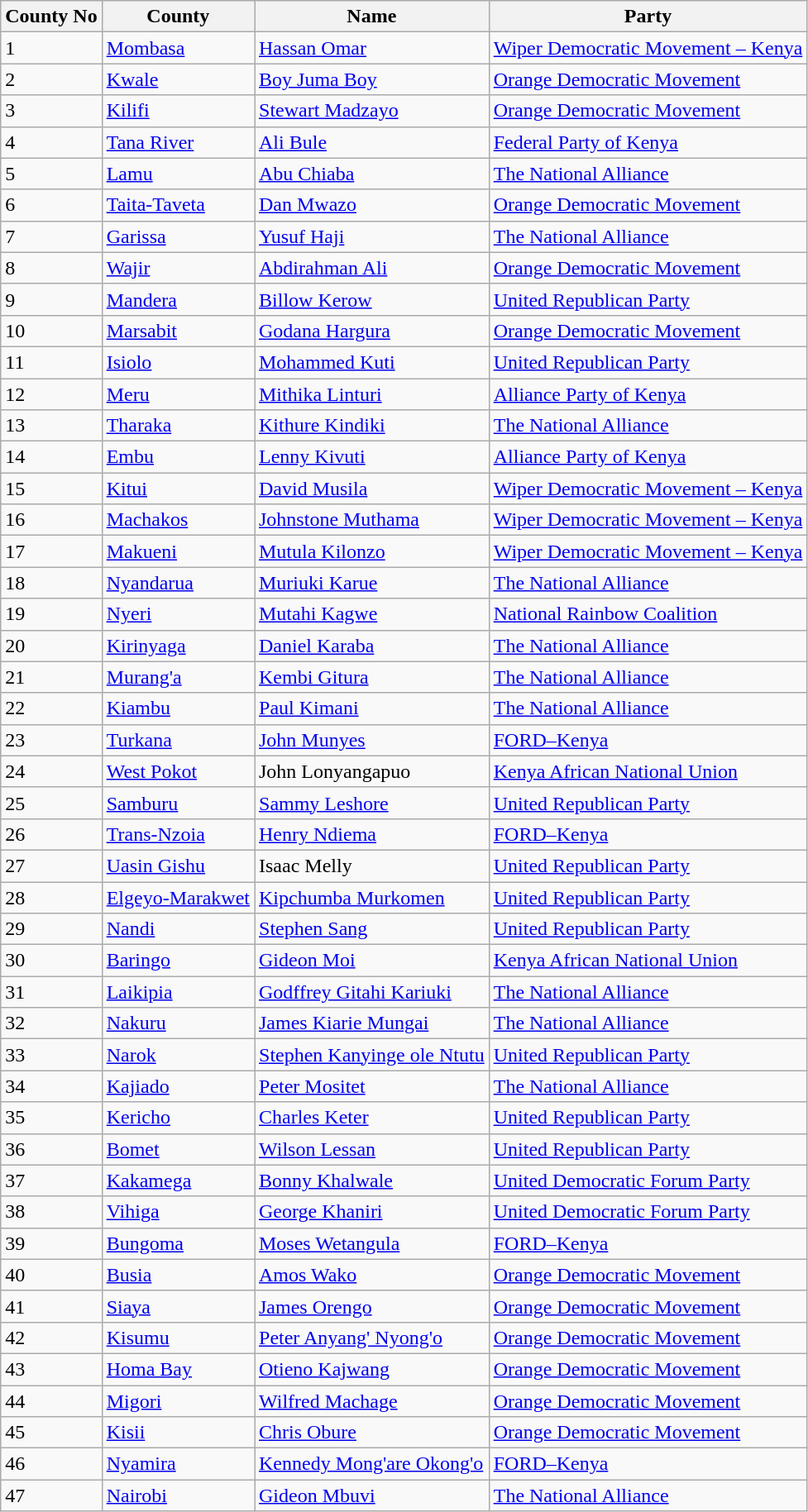<table class="wikitable sortable">
<tr>
<th>County No</th>
<th>County</th>
<th>Name</th>
<th>Party</th>
</tr>
<tr>
<td>1</td>
<td><a href='#'>Mombasa</a></td>
<td><a href='#'>Hassan Omar</a></td>
<td><a href='#'>Wiper Democratic Movement – Kenya</a></td>
</tr>
<tr>
<td>2</td>
<td><a href='#'>Kwale</a></td>
<td><a href='#'>Boy Juma Boy</a></td>
<td><a href='#'>Orange Democratic Movement</a></td>
</tr>
<tr>
<td>3</td>
<td><a href='#'>Kilifi</a></td>
<td><a href='#'>Stewart Madzayo</a></td>
<td><a href='#'>Orange Democratic Movement</a></td>
</tr>
<tr>
<td>4</td>
<td><a href='#'>Tana River</a></td>
<td><a href='#'>Ali Bule</a></td>
<td><a href='#'>Federal Party of Kenya</a></td>
</tr>
<tr>
<td>5</td>
<td><a href='#'>Lamu</a></td>
<td><a href='#'>Abu Chiaba</a></td>
<td><a href='#'>The National Alliance</a></td>
</tr>
<tr>
<td>6</td>
<td><a href='#'>Taita-Taveta</a></td>
<td><a href='#'>Dan Mwazo</a></td>
<td><a href='#'>Orange Democratic Movement</a></td>
</tr>
<tr>
<td>7</td>
<td><a href='#'>Garissa</a></td>
<td><a href='#'>Yusuf Haji</a></td>
<td><a href='#'>The National Alliance</a></td>
</tr>
<tr>
<td>8</td>
<td><a href='#'>Wajir</a></td>
<td><a href='#'>Abdirahman Ali</a></td>
<td><a href='#'>Orange Democratic Movement</a></td>
</tr>
<tr>
<td>9</td>
<td><a href='#'>Mandera</a></td>
<td><a href='#'>Billow Kerow</a></td>
<td><a href='#'>United Republican Party</a></td>
</tr>
<tr>
<td>10</td>
<td><a href='#'>Marsabit</a></td>
<td><a href='#'>Godana Hargura</a></td>
<td><a href='#'>Orange Democratic Movement</a></td>
</tr>
<tr>
<td>11</td>
<td><a href='#'>Isiolo</a></td>
<td><a href='#'>Mohammed Kuti</a></td>
<td><a href='#'>United Republican Party</a></td>
</tr>
<tr>
<td>12</td>
<td><a href='#'>Meru</a></td>
<td><a href='#'>Mithika Linturi</a></td>
<td><a href='#'>Alliance Party of Kenya</a></td>
</tr>
<tr>
<td>13</td>
<td><a href='#'>Tharaka</a></td>
<td><a href='#'>Kithure Kindiki</a></td>
<td><a href='#'>The National Alliance</a></td>
</tr>
<tr>
<td>14</td>
<td><a href='#'>Embu</a></td>
<td><a href='#'>Lenny Kivuti</a></td>
<td><a href='#'>Alliance Party of Kenya</a></td>
</tr>
<tr>
<td>15</td>
<td><a href='#'>Kitui</a></td>
<td><a href='#'>David Musila</a></td>
<td><a href='#'>Wiper Democratic Movement – Kenya</a></td>
</tr>
<tr>
<td>16</td>
<td><a href='#'>Machakos</a></td>
<td><a href='#'>Johnstone Muthama</a></td>
<td><a href='#'>Wiper Democratic Movement – Kenya</a></td>
</tr>
<tr>
<td>17</td>
<td><a href='#'>Makueni</a></td>
<td><a href='#'>Mutula Kilonzo</a></td>
<td><a href='#'>Wiper Democratic Movement – Kenya</a></td>
</tr>
<tr>
<td>18</td>
<td><a href='#'>Nyandarua</a></td>
<td><a href='#'>Muriuki Karue</a></td>
<td><a href='#'>The National Alliance</a></td>
</tr>
<tr>
<td>19</td>
<td><a href='#'>Nyeri</a></td>
<td><a href='#'>Mutahi Kagwe</a></td>
<td><a href='#'>National Rainbow Coalition</a></td>
</tr>
<tr>
<td>20</td>
<td><a href='#'>Kirinyaga</a></td>
<td><a href='#'>Daniel Karaba</a></td>
<td><a href='#'>The National Alliance</a></td>
</tr>
<tr>
<td>21</td>
<td><a href='#'>Murang'a</a></td>
<td><a href='#'>Kembi Gitura</a></td>
<td><a href='#'>The National Alliance</a></td>
</tr>
<tr>
<td>22</td>
<td><a href='#'>Kiambu</a></td>
<td><a href='#'>Paul Kimani</a></td>
<td><a href='#'>The National Alliance</a></td>
</tr>
<tr>
<td>23</td>
<td><a href='#'>Turkana</a></td>
<td><a href='#'>John Munyes</a></td>
<td><a href='#'>FORD–Kenya</a></td>
</tr>
<tr>
<td>24</td>
<td><a href='#'>West Pokot</a></td>
<td>John Lonyangapuo</td>
<td><a href='#'>Kenya African National Union</a></td>
</tr>
<tr>
<td>25</td>
<td><a href='#'>Samburu</a></td>
<td><a href='#'>Sammy Leshore</a></td>
<td><a href='#'>United Republican Party</a></td>
</tr>
<tr>
<td>26</td>
<td><a href='#'>Trans-Nzoia</a></td>
<td><a href='#'>Henry Ndiema</a></td>
<td><a href='#'>FORD–Kenya</a></td>
</tr>
<tr>
<td>27</td>
<td><a href='#'>Uasin Gishu</a></td>
<td>Isaac Melly</td>
<td><a href='#'>United Republican Party</a></td>
</tr>
<tr>
<td>28</td>
<td><a href='#'>Elgeyo-Marakwet</a></td>
<td><a href='#'>Kipchumba Murkomen</a></td>
<td><a href='#'>United Republican Party</a></td>
</tr>
<tr>
<td>29</td>
<td><a href='#'>Nandi</a></td>
<td><a href='#'>Stephen Sang</a></td>
<td><a href='#'>United Republican Party</a></td>
</tr>
<tr>
<td>30</td>
<td><a href='#'>Baringo</a></td>
<td><a href='#'>Gideon Moi</a></td>
<td><a href='#'>Kenya African National Union</a></td>
</tr>
<tr>
<td>31</td>
<td><a href='#'>Laikipia</a></td>
<td><a href='#'>Godffrey Gitahi Kariuki</a></td>
<td><a href='#'>The National Alliance</a></td>
</tr>
<tr>
<td>32</td>
<td><a href='#'>Nakuru</a></td>
<td><a href='#'>James Kiarie Mungai</a></td>
<td><a href='#'>The National Alliance</a></td>
</tr>
<tr>
<td>33</td>
<td><a href='#'>Narok</a></td>
<td><a href='#'>Stephen Kanyinge ole Ntutu</a></td>
<td><a href='#'>United Republican Party</a></td>
</tr>
<tr>
<td>34</td>
<td><a href='#'>Kajiado</a></td>
<td><a href='#'>Peter Mositet</a></td>
<td><a href='#'>The National Alliance</a></td>
</tr>
<tr>
<td>35</td>
<td><a href='#'>Kericho</a></td>
<td><a href='#'>Charles Keter</a></td>
<td><a href='#'>United Republican Party</a></td>
</tr>
<tr>
<td>36</td>
<td><a href='#'>Bomet</a></td>
<td><a href='#'>Wilson Lessan</a></td>
<td><a href='#'>United Republican Party</a></td>
</tr>
<tr>
<td>37</td>
<td><a href='#'>Kakamega</a></td>
<td><a href='#'>Bonny Khalwale</a></td>
<td><a href='#'>United Democratic Forum Party</a></td>
</tr>
<tr>
<td>38</td>
<td><a href='#'>Vihiga</a></td>
<td><a href='#'>George Khaniri</a></td>
<td><a href='#'>United Democratic Forum Party</a></td>
</tr>
<tr>
<td>39</td>
<td><a href='#'>Bungoma</a></td>
<td><a href='#'>Moses Wetangula</a></td>
<td><a href='#'>FORD–Kenya</a></td>
</tr>
<tr>
<td>40</td>
<td><a href='#'>Busia</a></td>
<td><a href='#'>Amos Wako</a></td>
<td><a href='#'>Orange Democratic Movement</a></td>
</tr>
<tr>
<td>41</td>
<td><a href='#'>Siaya</a></td>
<td><a href='#'>James Orengo</a></td>
<td><a href='#'>Orange Democratic Movement</a></td>
</tr>
<tr>
<td>42</td>
<td><a href='#'>Kisumu</a></td>
<td><a href='#'>Peter Anyang' Nyong'o</a></td>
<td><a href='#'>Orange Democratic Movement</a></td>
</tr>
<tr>
<td>43</td>
<td><a href='#'>Homa Bay</a></td>
<td><a href='#'>Otieno Kajwang</a></td>
<td><a href='#'>Orange Democratic Movement</a></td>
</tr>
<tr>
<td>44</td>
<td><a href='#'>Migori</a></td>
<td><a href='#'>Wilfred Machage</a></td>
<td><a href='#'>Orange Democratic Movement</a></td>
</tr>
<tr>
<td>45</td>
<td><a href='#'>Kisii</a></td>
<td><a href='#'>Chris Obure</a></td>
<td><a href='#'>Orange Democratic Movement</a></td>
</tr>
<tr>
<td>46</td>
<td><a href='#'>Nyamira</a></td>
<td><a href='#'>Kennedy Mong'are Okong'o</a></td>
<td><a href='#'>FORD–Kenya</a></td>
</tr>
<tr>
<td>47</td>
<td><a href='#'>Nairobi</a></td>
<td><a href='#'>Gideon Mbuvi</a></td>
<td><a href='#'>The National Alliance</a></td>
</tr>
</table>
